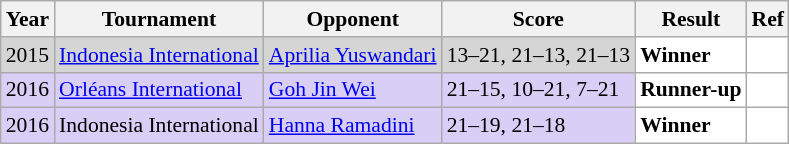<table class="sortable wikitable" style="font-size: 90%">
<tr>
<th>Year</th>
<th>Tournament</th>
<th>Opponent</th>
<th>Score</th>
<th>Result</th>
<th>Ref</th>
</tr>
<tr style="background:#D5D5D5">
<td align="center">2015</td>
<td align="left"><a href='#'>Indonesia International</a></td>
<td align="left"> <a href='#'>Aprilia Yuswandari</a></td>
<td align="left">13–21, 21–13, 21–13</td>
<td style="text-align:left; background:white"> <strong>Winner</strong></td>
<td style="text-align:center; background:white"></td>
</tr>
<tr style="background:#D8CEF6">
<td align="center">2016</td>
<td align="left"><a href='#'>Orléans International</a></td>
<td align="left"> <a href='#'>Goh Jin Wei</a></td>
<td align="left">21–15, 10–21, 7–21</td>
<td style="text-align:left; background:white"> <strong>Runner-up</strong></td>
<td style="text-align:center; background:white"></td>
</tr>
<tr style="background:#D8CEF6">
<td align="center">2016</td>
<td align="left">Indonesia International</td>
<td align="left"> <a href='#'>Hanna Ramadini</a></td>
<td align="left">21–19, 21–18</td>
<td style="text-align:left; background:white"> <strong>Winner</strong></td>
<td style="text-align:center; background:white"></td>
</tr>
</table>
